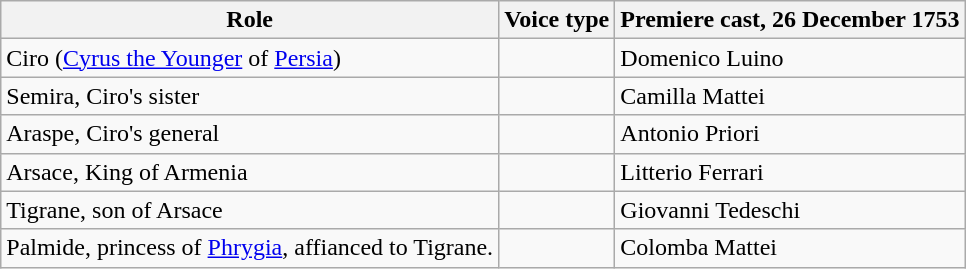<table class="wikitable">
<tr>
<th>Role</th>
<th>Voice type</th>
<th>Premiere cast, 26 December 1753<br></th>
</tr>
<tr>
<td>Ciro (<a href='#'>Cyrus the Younger</a> of <a href='#'>Persia</a>)</td>
<td></td>
<td>Domenico Luino</td>
</tr>
<tr>
<td>Semira, Ciro's sister</td>
<td></td>
<td>Camilla Mattei</td>
</tr>
<tr>
<td>Araspe, Ciro's general</td>
<td></td>
<td>Antonio Priori</td>
</tr>
<tr>
<td>Arsace, King of Armenia</td>
<td></td>
<td>Litterio Ferrari</td>
</tr>
<tr>
<td>Tigrane, son of Arsace</td>
<td></td>
<td>Giovanni Tedeschi</td>
</tr>
<tr>
<td>Palmide, princess of <a href='#'>Phrygia</a>, affianced to Tigrane.</td>
<td></td>
<td>Colomba Mattei</td>
</tr>
</table>
